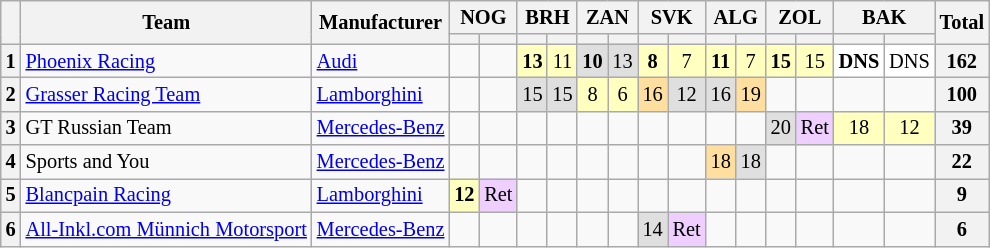<table class="wikitable" style="font-size: 85%; text-align:center;">
<tr>
<th rowspan=2></th>
<th rowspan=2>Team</th>
<th rowspan=2>Manufacturer</th>
<th colspan=2>NOG<br></th>
<th colspan=2>BRH<br></th>
<th colspan=2>ZAN<br></th>
<th colspan=2>SVK<br></th>
<th colspan=2>ALG<br></th>
<th colspan=2>ZOL<br></th>
<th colspan=2>BAK<br></th>
<th rowspan=2>Total</th>
</tr>
<tr>
<th></th>
<th></th>
<th></th>
<th></th>
<th></th>
<th></th>
<th></th>
<th></th>
<th></th>
<th></th>
<th></th>
<th></th>
<th></th>
<th></th>
</tr>
<tr>
<th>1</th>
<td align=left> <a href='#'>Phoenix Racing</a></td>
<td align=left><a href='#'>Audi</a></td>
<td></td>
<td></td>
<td style="background:#FFFFBF;"><strong>13</strong></td>
<td style="background:#FFFFBF;">11</td>
<td style="background:#DFDFDF;"><strong>10</strong></td>
<td style="background:#DFDFDF;">13</td>
<td style="background:#FFFFBF;"><strong>8</strong></td>
<td style="background:#FFFFBF;">7</td>
<td style="background:#FFFFBF;"><strong>11</strong></td>
<td style="background:#FFFFBF;">7</td>
<td style="background:#FFFFBF;"><strong>15</strong></td>
<td style="background:#FFFFBF;">15</td>
<td style="background:#FFFFFF;"><strong>DNS</strong></td>
<td style="background:#FFFFFF;">DNS</td>
<th>162</th>
</tr>
<tr>
<th>2</th>
<td align=left> <a href='#'>Grasser Racing Team</a></td>
<td align=left><a href='#'>Lamborghini</a></td>
<td></td>
<td></td>
<td style="background:#DFDFDF;">15</td>
<td style="background:#DFDFDF;">15</td>
<td style="background:#FFFFBF;">8</td>
<td style="background:#FFFFBF;">6</td>
<td style="background:#FFDF9F;">16</td>
<td style="background:#DFDFDF;">12</td>
<td style="background:#DFDFDF;">16</td>
<td style="background:#FFDF9F;">19</td>
<td></td>
<td></td>
<td></td>
<td></td>
<th>100</th>
</tr>
<tr>
<th>3</th>
<td align=left> GT Russian Team</td>
<td align=left><a href='#'>Mercedes-Benz</a></td>
<td></td>
<td></td>
<td></td>
<td></td>
<td></td>
<td></td>
<td></td>
<td></td>
<td></td>
<td></td>
<td style="background:#DFDFDF;">20</td>
<td style="background:#EFCFFF;">Ret</td>
<td style="background:#FFFFBF;">18</td>
<td style="background:#FFFFBF;">12</td>
<th>39</th>
</tr>
<tr>
<th>4</th>
<td align=left> Sports and You</td>
<td align=left><a href='#'>Mercedes-Benz</a></td>
<td></td>
<td></td>
<td></td>
<td></td>
<td></td>
<td></td>
<td></td>
<td></td>
<td style="background:#FFDF9F;">18</td>
<td style="background:#DFDFDF;">18</td>
<td></td>
<td></td>
<td></td>
<td></td>
<th>22</th>
</tr>
<tr>
<th>5</th>
<td align=left> <a href='#'>Blancpain Racing</a></td>
<td align=left><a href='#'>Lamborghini</a></td>
<td style="background:#FFFFBF;"><strong>12</strong></td>
<td style="background:#EFCFFF;">Ret</td>
<td></td>
<td></td>
<td></td>
<td></td>
<td></td>
<td></td>
<td></td>
<td></td>
<td></td>
<td></td>
<td></td>
<td></td>
<th>9</th>
</tr>
<tr>
<th>6</th>
<td align=left> <a href='#'>All-Inkl.com Münnich Motorsport</a></td>
<td align=left><a href='#'>Mercedes-Benz</a></td>
<td></td>
<td></td>
<td></td>
<td></td>
<td></td>
<td></td>
<td style="background:#DFDFDF;">14</td>
<td style="background:#EFCFFF;">Ret</td>
<td></td>
<td></td>
<td></td>
<td></td>
<td></td>
<td></td>
<th>6</th>
</tr>
</table>
